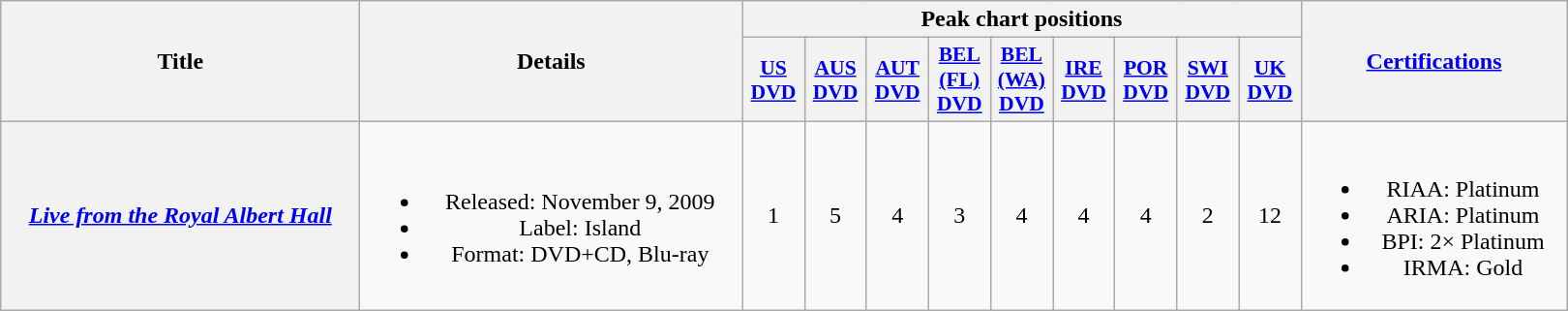<table class="wikitable plainrowheaders" style="text-align:center;">
<tr>
<th scope="col" rowspan="2" style="width:15em;">Title</th>
<th scope="col" rowspan="2" style="width:16em;">Details</th>
<th scope="col" colspan="9">Peak chart positions</th>
<th scope="col" rowspan="2" style="width:11em;"><a href='#'>Certifications</a></th>
</tr>
<tr>
<th scope="col" style="width:2.5em;font-size:90%;"><a href='#'>US<br>DVD</a><br></th>
<th scope="col" style="width:2.5em;font-size:90%;"><a href='#'>AUS<br>DVD</a><br></th>
<th scope="col" style="width:2.5em;font-size:90%;"><a href='#'>AUT<br>DVD</a><br></th>
<th scope="col" style="width:2.5em;font-size:90%;"><a href='#'>BEL<br>(FL)<br>DVD</a><br></th>
<th scope="col" style="width:2.5em;font-size:90%;"><a href='#'>BEL<br>(WA)<br>DVD</a><br></th>
<th scope="col" style="width:2.5em;font-size:90%;"><a href='#'>IRE<br>DVD</a><br></th>
<th scope="col" style="width:2.5em;font-size:90%;"><a href='#'>POR<br>DVD</a><br></th>
<th scope="col" style="width:2.5em;font-size:90%;"><a href='#'>SWI<br>DVD</a><br></th>
<th scope="col" style="width:2.5em;font-size:90%;"><a href='#'>UK<br>DVD</a><br></th>
</tr>
<tr>
<th scope="row"><em><a href='#'>Live from the Royal Albert Hall</a></em></th>
<td><br><ul><li>Released: November 9, 2009</li><li>Label: Island</li><li>Format: DVD+CD, Blu-ray</li></ul></td>
<td>1</td>
<td>5</td>
<td>4</td>
<td>3</td>
<td>4</td>
<td>4</td>
<td>4</td>
<td>2</td>
<td>12</td>
<td><br><ul><li>RIAA: Platinum</li><li>ARIA: Platinum</li><li>BPI: 2× Platinum</li><li>IRMA: Gold</li></ul></td>
</tr>
</table>
